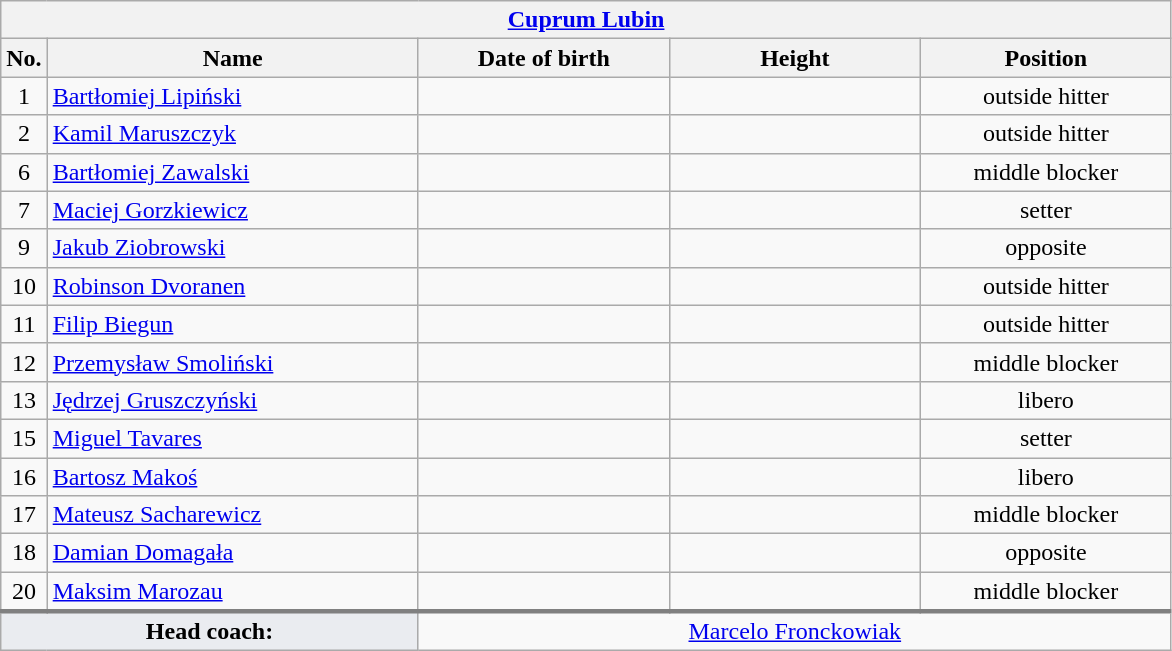<table class="wikitable collapsible collapsed" style="font-size:100%; text-align:center">
<tr>
<th colspan=5 style="width:30em"><a href='#'>Cuprum Lubin</a></th>
</tr>
<tr>
<th>No.</th>
<th style="width:15em">Name</th>
<th style="width:10em">Date of birth</th>
<th style="width:10em">Height</th>
<th style="width:10em">Position</th>
</tr>
<tr>
<td>1</td>
<td align=left> <a href='#'>Bartłomiej Lipiński</a></td>
<td align=right></td>
<td></td>
<td>outside hitter</td>
</tr>
<tr>
<td>2</td>
<td align=left> <a href='#'>Kamil Maruszczyk</a></td>
<td align=right></td>
<td></td>
<td>outside hitter</td>
</tr>
<tr>
<td>6</td>
<td align=left> <a href='#'>Bartłomiej Zawalski</a></td>
<td align=right></td>
<td></td>
<td>middle blocker</td>
</tr>
<tr>
<td>7</td>
<td align=left> <a href='#'>Maciej Gorzkiewicz</a></td>
<td align=right></td>
<td></td>
<td>setter</td>
</tr>
<tr>
<td>9</td>
<td align=left> <a href='#'>Jakub Ziobrowski</a></td>
<td align=right></td>
<td></td>
<td>opposite</td>
</tr>
<tr>
<td>10</td>
<td align=left> <a href='#'>Robinson Dvoranen</a></td>
<td align=right></td>
<td></td>
<td>outside hitter</td>
</tr>
<tr>
<td>11</td>
<td align=left> <a href='#'>Filip Biegun</a></td>
<td align=right></td>
<td></td>
<td>outside hitter</td>
</tr>
<tr>
<td>12</td>
<td align=left> <a href='#'>Przemysław Smoliński</a></td>
<td align=right></td>
<td></td>
<td>middle blocker</td>
</tr>
<tr>
<td>13</td>
<td align=left> <a href='#'>Jędrzej Gruszczyński</a></td>
<td align=right></td>
<td></td>
<td>libero</td>
</tr>
<tr>
<td>15</td>
<td align=left> <a href='#'>Miguel Tavares</a></td>
<td align=right></td>
<td></td>
<td>setter</td>
</tr>
<tr>
<td>16</td>
<td align=left> <a href='#'>Bartosz Makoś</a></td>
<td align=right></td>
<td></td>
<td>libero</td>
</tr>
<tr>
<td>17</td>
<td align=left> <a href='#'>Mateusz Sacharewicz</a></td>
<td align=right></td>
<td></td>
<td>middle blocker</td>
</tr>
<tr>
<td>18</td>
<td align=left> <a href='#'>Damian Domagała</a></td>
<td align=right></td>
<td></td>
<td>opposite</td>
</tr>
<tr>
<td>20</td>
<td align=left> <a href='#'>Maksim Marozau</a></td>
<td align=right></td>
<td></td>
<td>middle blocker</td>
</tr>
<tr style="border-top: 3px solid grey">
<td colspan=2 style="background:#EAECF0"><strong>Head coach:</strong></td>
<td colspan=3> <a href='#'>Marcelo Fronckowiak</a></td>
</tr>
</table>
